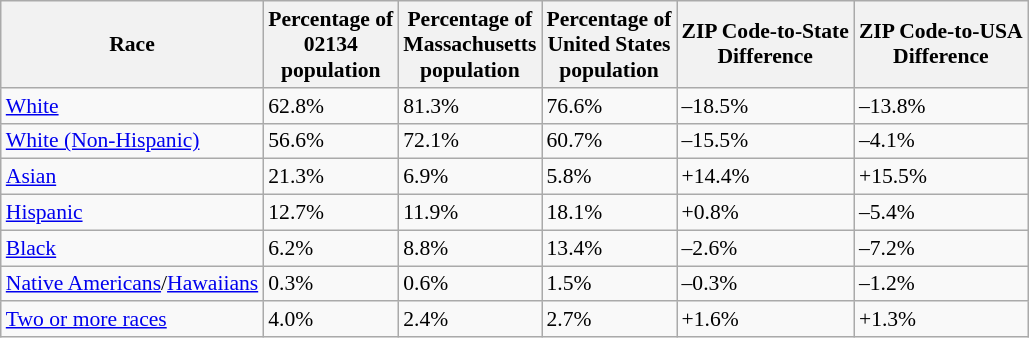<table class="wikitable sortable collapsible" style="font-size: 90%;">
<tr>
<th>Race</th>
<th>Percentage of <br>02134<br>population</th>
<th>Percentage of<br>Massachusetts<br>population</th>
<th>Percentage of<br>United States<br>population</th>
<th>ZIP Code-to-State<br>Difference</th>
<th>ZIP Code-to-USA<br>Difference</th>
</tr>
<tr>
<td><a href='#'>White</a></td>
<td>62.8%</td>
<td>81.3%</td>
<td>76.6%</td>
<td>–18.5%</td>
<td>–13.8%</td>
</tr>
<tr>
<td><a href='#'>White (Non-Hispanic)</a></td>
<td>56.6%</td>
<td>72.1%</td>
<td>60.7%</td>
<td>–15.5%</td>
<td>–4.1%</td>
</tr>
<tr>
<td><a href='#'>Asian</a></td>
<td>21.3%</td>
<td>6.9%</td>
<td>5.8%</td>
<td>+14.4%</td>
<td>+15.5%</td>
</tr>
<tr>
<td><a href='#'>Hispanic</a></td>
<td>12.7%</td>
<td>11.9%</td>
<td>18.1%</td>
<td>+0.8%</td>
<td>–5.4%</td>
</tr>
<tr>
<td><a href='#'>Black</a></td>
<td>6.2%</td>
<td>8.8%</td>
<td>13.4%</td>
<td>–2.6%</td>
<td>–7.2%</td>
</tr>
<tr>
<td><a href='#'>Native Americans</a>/<a href='#'>Hawaiians</a></td>
<td>0.3%</td>
<td>0.6%</td>
<td>1.5%</td>
<td>–0.3%</td>
<td>–1.2%</td>
</tr>
<tr>
<td><a href='#'>Two or more races</a></td>
<td>4.0%</td>
<td>2.4%</td>
<td>2.7%</td>
<td>+1.6%</td>
<td>+1.3%</td>
</tr>
</table>
